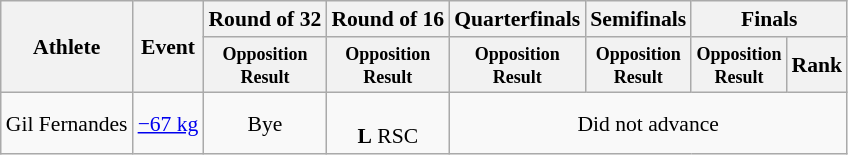<table class=wikitable style="font-size:90%">
<tr>
<th rowspan="2">Athlete</th>
<th rowspan="2">Event</th>
<th>Round of 32</th>
<th>Round of 16</th>
<th>Quarterfinals</th>
<th>Semifinals</th>
<th colspan="2">Finals</th>
</tr>
<tr>
<th style="line-height:1em"><small>Opposition<br>Result</small></th>
<th style="line-height:1em"><small>Opposition<br>Result</small></th>
<th style="line-height:1em"><small>Opposition<br>Result</small></th>
<th style="line-height:1em"><small>Opposition<br>Result</small></th>
<th style="line-height:1em"><small>Opposition<br>Result</small></th>
<th>Rank</th>
</tr>
<tr>
<td>Gil Fernandes</td>
<td><a href='#'>−67 kg</a></td>
<td align="center">Bye</td>
<td align="center"><br><strong>L</strong> RSC</td>
<td align="center" colspan="4">Did not advance</td>
</tr>
</table>
